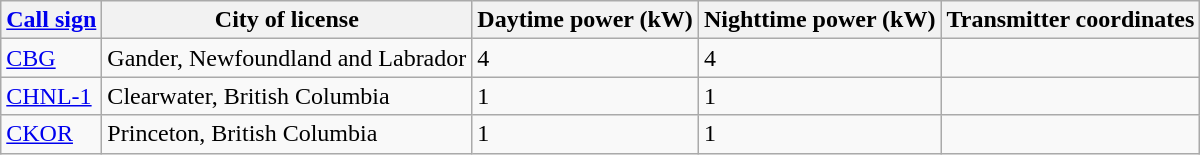<table class="wikitable sortable">
<tr>
<th><a href='#'>Call sign</a></th>
<th>City of license</th>
<th>Daytime power (kW)</th>
<th>Nighttime power (kW)</th>
<th>Transmitter coordinates</th>
</tr>
<tr>
<td><a href='#'>CBG</a></td>
<td>Gander, Newfoundland and Labrador</td>
<td>4</td>
<td>4</td>
<td></td>
</tr>
<tr>
<td><a href='#'>CHNL-1</a></td>
<td>Clearwater, British Columbia</td>
<td>1</td>
<td>1</td>
<td></td>
</tr>
<tr>
<td><a href='#'>CKOR</a></td>
<td>Princeton, British Columbia</td>
<td>1</td>
<td>1</td>
<td></td>
</tr>
</table>
